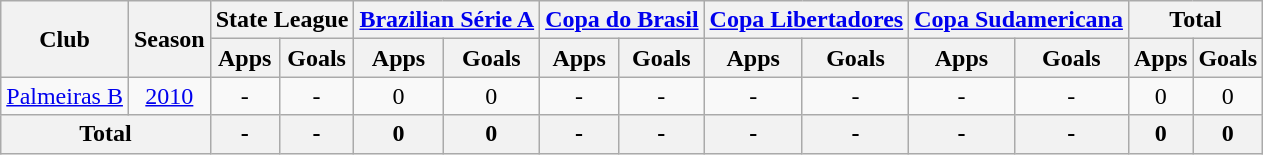<table class="wikitable" style="text-align: center;">
<tr>
<th rowspan="2">Club</th>
<th rowspan="2">Season</th>
<th colspan="2">State League</th>
<th colspan="2"><a href='#'>Brazilian Série A</a></th>
<th colspan="2"><a href='#'>Copa do Brasil</a></th>
<th colspan="2"><a href='#'>Copa Libertadores</a></th>
<th colspan="2"><a href='#'>Copa Sudamericana</a></th>
<th colspan="2">Total</th>
</tr>
<tr>
<th>Apps</th>
<th>Goals</th>
<th>Apps</th>
<th>Goals</th>
<th>Apps</th>
<th>Goals</th>
<th>Apps</th>
<th>Goals</th>
<th>Apps</th>
<th>Goals</th>
<th>Apps</th>
<th>Goals</th>
</tr>
<tr>
<td rowspan="1" valign="center"><a href='#'>Palmeiras B</a></td>
<td><a href='#'>2010</a></td>
<td>-</td>
<td>-</td>
<td>0</td>
<td>0</td>
<td>-</td>
<td>-</td>
<td>-</td>
<td>-</td>
<td>-</td>
<td>-</td>
<td>0</td>
<td>0</td>
</tr>
<tr>
<th colspan="2"><strong>Total</strong></th>
<th>-</th>
<th>-</th>
<th>0</th>
<th>0</th>
<th>-</th>
<th>-</th>
<th>-</th>
<th>-</th>
<th>-</th>
<th>-</th>
<th>0</th>
<th>0</th>
</tr>
</table>
